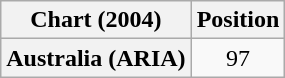<table class="wikitable plainrowheaders" style="text-align:center">
<tr>
<th scope="col">Chart (2004)</th>
<th scope="col">Position</th>
</tr>
<tr>
<th scope="row">Australia (ARIA)</th>
<td>97</td>
</tr>
</table>
